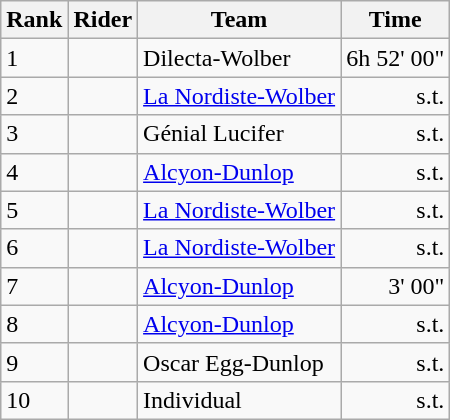<table class="wikitable">
<tr>
<th scope="col">Rank</th>
<th scope="col">Rider</th>
<th scope="col">Team</th>
<th scope="col">Time</th>
</tr>
<tr>
<td>1</td>
<td></td>
<td>Dilecta-Wolber</td>
<td>6h 52' 00"</td>
</tr>
<tr>
<td>2</td>
<td></td>
<td><a href='#'>La Nordiste-Wolber</a></td>
<td align=right>s.t.</td>
</tr>
<tr>
<td>3</td>
<td></td>
<td>Génial Lucifer</td>
<td align=right>s.t.</td>
</tr>
<tr>
<td>4</td>
<td></td>
<td><a href='#'>Alcyon-Dunlop</a></td>
<td align=right>s.t.</td>
</tr>
<tr>
<td>5</td>
<td></td>
<td><a href='#'>La Nordiste-Wolber</a></td>
<td align=right>s.t.</td>
</tr>
<tr>
<td>6</td>
<td></td>
<td><a href='#'>La Nordiste-Wolber</a></td>
<td align=right>s.t.</td>
</tr>
<tr>
<td>7</td>
<td></td>
<td><a href='#'>Alcyon-Dunlop</a></td>
<td align=right>3' 00"</td>
</tr>
<tr>
<td>8</td>
<td></td>
<td><a href='#'>Alcyon-Dunlop</a></td>
<td align=right>s.t.</td>
</tr>
<tr>
<td>9</td>
<td></td>
<td>Oscar Egg-Dunlop</td>
<td align=right>s.t.</td>
</tr>
<tr>
<td>10</td>
<td></td>
<td>Individual</td>
<td align=right>s.t.</td>
</tr>
</table>
